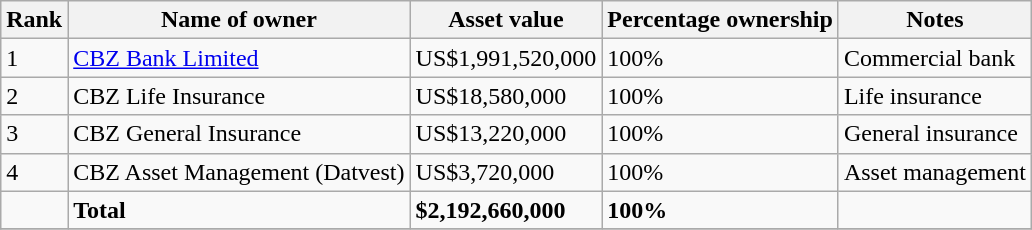<table class="wikitable sortable" style="margin: 0.5em auto">
<tr>
<th>Rank</th>
<th>Name of owner</th>
<th>Asset value</th>
<th>Percentage ownership</th>
<th>Notes</th>
</tr>
<tr>
<td>1</td>
<td><a href='#'>CBZ Bank Limited</a></td>
<td>US$1,991,520,000</td>
<td>100%</td>
<td>Commercial bank</td>
</tr>
<tr>
<td>2</td>
<td>CBZ Life Insurance</td>
<td>US$18,580,000</td>
<td>100%</td>
<td>Life insurance</td>
</tr>
<tr>
<td>3</td>
<td>CBZ General Insurance</td>
<td>US$13,220,000</td>
<td>100%</td>
<td>General insurance</td>
</tr>
<tr>
<td>4</td>
<td>CBZ Asset Management (Datvest)</td>
<td>US$3,720,000</td>
<td>100%</td>
<td>Asset management</td>
</tr>
<tr>
<td></td>
<td><strong>Total</strong></td>
<td><strong>$2,192,660,000</strong></td>
<td><strong>100%</strong></td>
<td></td>
</tr>
<tr>
</tr>
</table>
